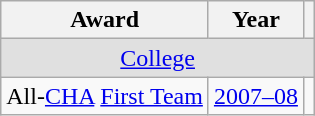<table class="wikitable">
<tr>
<th>Award</th>
<th>Year</th>
<th></th>
</tr>
<tr ALIGN="center" bgcolor="#e0e0e0">
<td colspan="3"><a href='#'>College</a></td>
</tr>
<tr>
<td>All-<a href='#'>CHA</a> <a href='#'>First Team</a></td>
<td><a href='#'>2007–08</a></td>
<td></td>
</tr>
</table>
